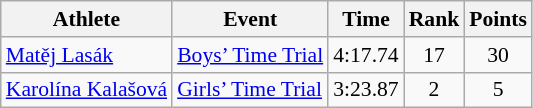<table class="wikitable" border="1" style="font-size:90%">
<tr>
<th>Athlete</th>
<th>Event</th>
<th>Time</th>
<th>Rank</th>
<th>Points</th>
</tr>
<tr>
<td><a href='#'>Matěj Lasák</a></td>
<td><a href='#'>Boys’ Time Trial</a></td>
<td align=center>4:17.74</td>
<td align=center>17</td>
<td align=center>30</td>
</tr>
<tr>
<td><a href='#'>Karolína Kalašová</a></td>
<td><a href='#'>Girls’ Time Trial</a></td>
<td align=center>3:23.87</td>
<td align=center>2</td>
<td align=center>5</td>
</tr>
</table>
